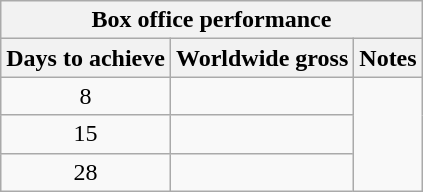<table class="wikitable">
<tr>
<th colspan="3" scope="col"><strong>Box office performance</strong></th>
</tr>
<tr>
<th>Days to achieve</th>
<th>Worldwide gross</th>
<th>Notes</th>
</tr>
<tr style align="center">
<td>8</td>
<td></td>
<td rowspan="3"></td>
</tr>
<tr style align="center">
<td>15</td>
<td></td>
</tr>
<tr style align="center">
<td>28</td>
<td></td>
</tr>
</table>
